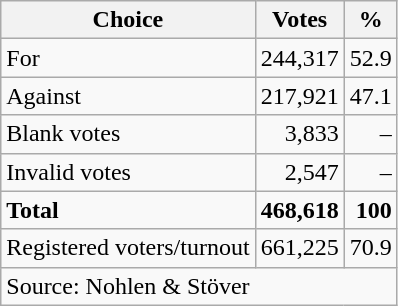<table class=wikitable style=text-align:right>
<tr>
<th>Choice</th>
<th>Votes</th>
<th>%</th>
</tr>
<tr>
<td align=left>For</td>
<td>244,317</td>
<td>52.9</td>
</tr>
<tr>
<td align=left>Against</td>
<td>217,921</td>
<td>47.1</td>
</tr>
<tr>
<td align=left>Blank votes</td>
<td>3,833</td>
<td>–</td>
</tr>
<tr>
<td align=left>Invalid votes</td>
<td>2,547</td>
<td>–</td>
</tr>
<tr>
<td align=left><strong>Total</strong></td>
<td><strong>468,618</strong></td>
<td><strong>100</strong></td>
</tr>
<tr>
<td align=left>Registered voters/turnout</td>
<td>661,225</td>
<td>70.9</td>
</tr>
<tr>
<td align=left colspan=3>Source: Nohlen & Stöver</td>
</tr>
</table>
